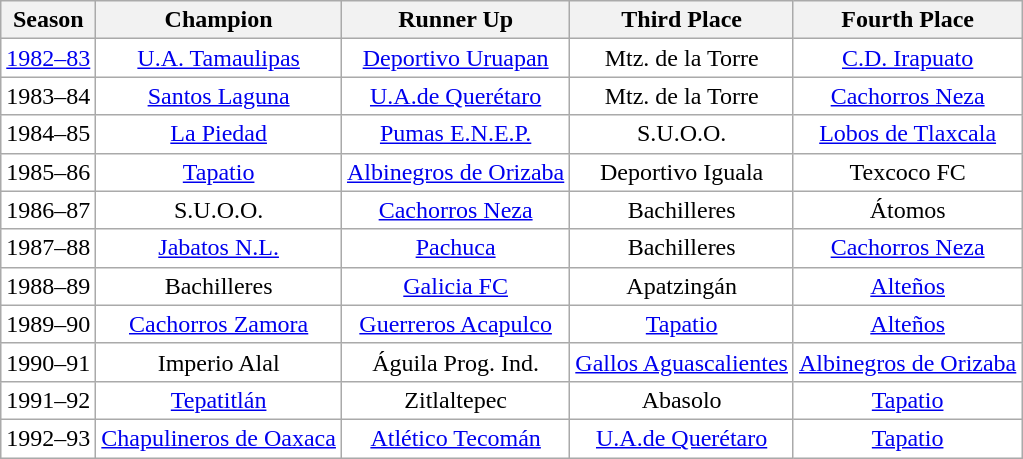<table class="wikitable sortable">
<tr>
<th>Season</th>
<th>Champion</th>
<th>Runner Up</th>
<th>Third Place</th>
<th>Fourth Place</th>
</tr>
<tr style="text-align:center; background:#fff;">
<td><a href='#'>1982–83</a></td>
<td><a href='#'>U.A. Tamaulipas</a></td>
<td><a href='#'>Deportivo Uruapan</a></td>
<td>Mtz. de la Torre</td>
<td><a href='#'>C.D. Irapuato</a></td>
</tr>
<tr style="text-align:center; background:#fff;">
<td>1983–84</td>
<td><a href='#'>Santos Laguna</a></td>
<td><a href='#'>U.A.de Querétaro</a></td>
<td>Mtz. de la Torre</td>
<td><a href='#'>Cachorros Neza</a></td>
</tr>
<tr style="text-align:center; background:#fff;">
<td>1984–85</td>
<td><a href='#'>La Piedad</a></td>
<td><a href='#'>Pumas E.N.E.P.</a></td>
<td>S.U.O.O.</td>
<td><a href='#'>Lobos de Tlaxcala</a></td>
</tr>
<tr style="text-align:center; background:#fff;">
<td>1985–86</td>
<td><a href='#'>Tapatio</a></td>
<td><a href='#'>Albinegros de Orizaba</a></td>
<td>Deportivo Iguala</td>
<td>Texcoco FC</td>
</tr>
<tr style="text-align:center; background:#fff;">
<td>1986–87</td>
<td>S.U.O.O.</td>
<td><a href='#'>Cachorros Neza</a></td>
<td>Bachilleres</td>
<td>Átomos</td>
</tr>
<tr style="text-align:center; background:#fff;">
<td>1987–88</td>
<td><a href='#'>Jabatos N.L.</a></td>
<td><a href='#'>Pachuca</a></td>
<td>Bachilleres</td>
<td><a href='#'>Cachorros Neza</a></td>
</tr>
<tr style="text-align:center; background:#fff;">
<td>1988–89</td>
<td>Bachilleres</td>
<td><a href='#'>Galicia FC</a></td>
<td>Apatzingán</td>
<td><a href='#'>Alteños</a></td>
</tr>
<tr style="text-align:center; background:#fff;">
<td>1989–90</td>
<td><a href='#'>Cachorros Zamora</a></td>
<td><a href='#'>Guerreros Acapulco</a></td>
<td><a href='#'>Tapatio</a></td>
<td><a href='#'>Alteños</a></td>
</tr>
<tr style="text-align:center; background:#fff;">
<td>1990–91</td>
<td>Imperio Alal</td>
<td>Águila Prog. Ind.</td>
<td><a href='#'>Gallos Aguascalientes</a></td>
<td><a href='#'>Albinegros de Orizaba</a></td>
</tr>
<tr style="text-align:center; background:#fff;">
<td>1991–92</td>
<td><a href='#'>Tepatitlán</a></td>
<td>Zitlaltepec</td>
<td>Abasolo</td>
<td><a href='#'>Tapatio</a></td>
</tr>
<tr style="text-align:center; background:#fff;">
<td>1992–93</td>
<td><a href='#'>Chapulineros de Oaxaca</a></td>
<td><a href='#'>Atlético Tecomán</a></td>
<td><a href='#'>U.A.de Querétaro</a></td>
<td><a href='#'>Tapatio</a></td>
</tr>
</table>
